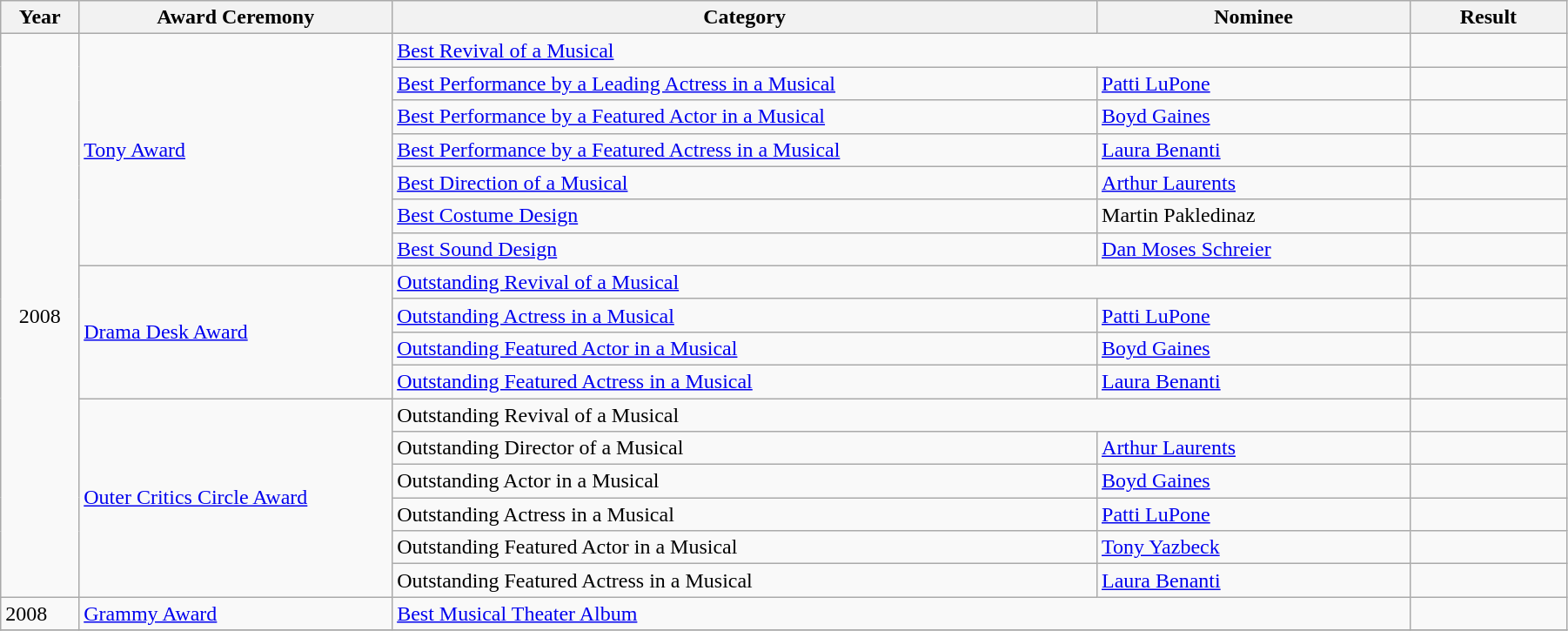<table class="wikitable" width="95%">
<tr>
<th width="5%">Year</th>
<th width="20%">Award Ceremony</th>
<th width="45%">Category</th>
<th width="20%">Nominee</th>
<th width="10%">Result</th>
</tr>
<tr>
<td rowspan="17" align="center">2008</td>
<td rowspan="7"><a href='#'>Tony Award</a></td>
<td colspan="2"><a href='#'>Best Revival of a Musical</a></td>
<td></td>
</tr>
<tr>
<td><a href='#'>Best Performance by a Leading Actress in a Musical</a></td>
<td><a href='#'>Patti LuPone</a></td>
<td></td>
</tr>
<tr>
<td><a href='#'>Best Performance by a Featured Actor in a Musical</a></td>
<td><a href='#'>Boyd Gaines</a></td>
<td></td>
</tr>
<tr>
<td><a href='#'>Best Performance by a Featured Actress in a Musical</a></td>
<td><a href='#'>Laura Benanti</a></td>
<td></td>
</tr>
<tr>
<td><a href='#'>Best Direction of a Musical</a></td>
<td><a href='#'>Arthur Laurents</a></td>
<td></td>
</tr>
<tr>
<td><a href='#'>Best Costume Design</a></td>
<td>Martin Pakledinaz</td>
<td></td>
</tr>
<tr>
<td><a href='#'>Best Sound Design</a></td>
<td><a href='#'>Dan Moses Schreier</a></td>
<td></td>
</tr>
<tr>
<td rowspan="4"><a href='#'>Drama Desk Award</a></td>
<td colspan="2"><a href='#'>Outstanding Revival of a Musical</a></td>
<td></td>
</tr>
<tr>
<td><a href='#'>Outstanding Actress in a Musical</a></td>
<td><a href='#'>Patti LuPone</a></td>
<td></td>
</tr>
<tr>
<td><a href='#'>Outstanding Featured Actor in a Musical</a></td>
<td><a href='#'>Boyd Gaines</a></td>
<td></td>
</tr>
<tr>
<td><a href='#'>Outstanding Featured Actress in a Musical</a></td>
<td><a href='#'>Laura Benanti</a></td>
<td></td>
</tr>
<tr>
<td rowspan="6"><a href='#'>Outer Critics Circle Award</a></td>
<td colspan="2">Outstanding Revival of a Musical</td>
<td></td>
</tr>
<tr>
<td>Outstanding Director of a Musical</td>
<td><a href='#'>Arthur Laurents</a></td>
<td></td>
</tr>
<tr>
<td>Outstanding Actor in a Musical</td>
<td><a href='#'>Boyd Gaines</a></td>
<td></td>
</tr>
<tr>
<td>Outstanding Actress in a Musical</td>
<td><a href='#'>Patti LuPone</a></td>
<td></td>
</tr>
<tr>
<td>Outstanding Featured Actor in a Musical</td>
<td><a href='#'>Tony Yazbeck</a></td>
<td></td>
</tr>
<tr>
<td>Outstanding Featured Actress in a Musical</td>
<td><a href='#'>Laura Benanti</a></td>
<td></td>
</tr>
<tr>
<td>2008</td>
<td><a href='#'>Grammy Award</a></td>
<td colspan="2"><a href='#'>Best Musical Theater Album</a></td>
<td></td>
</tr>
<tr>
</tr>
</table>
